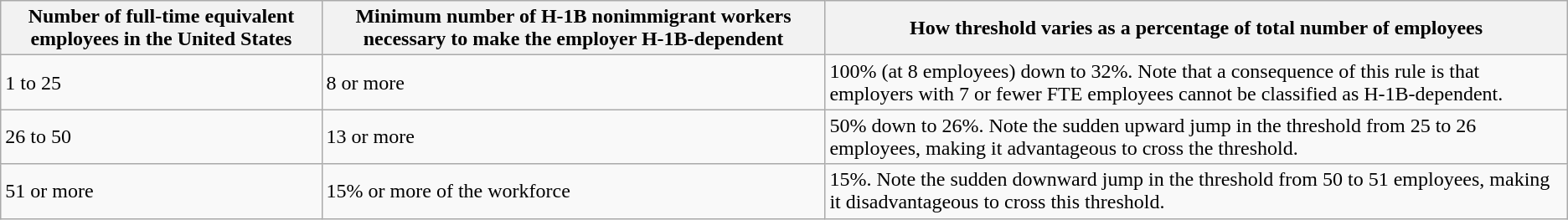<table class="wikitable sortable">
<tr>
<th>Number of full-time equivalent employees in the United States</th>
<th>Minimum number of H-1B nonimmigrant workers necessary to make the employer H-1B-dependent</th>
<th>How threshold varies as a percentage of total number of employees</th>
</tr>
<tr>
<td>1 to 25</td>
<td>8 or more</td>
<td>100% (at 8 employees) down to 32%. Note that a consequence of this rule is that employers with 7 or fewer FTE employees cannot be classified as H-1B-dependent.</td>
</tr>
<tr>
<td>26 to 50</td>
<td>13 or more</td>
<td>50% down to 26%. Note the sudden upward jump in the threshold from 25 to 26 employees, making it advantageous to cross the threshold.</td>
</tr>
<tr>
<td>51 or more</td>
<td>15% or more of the workforce</td>
<td>15%. Note the sudden downward jump in the threshold from 50 to 51 employees, making it disadvantageous to cross this threshold.</td>
</tr>
</table>
